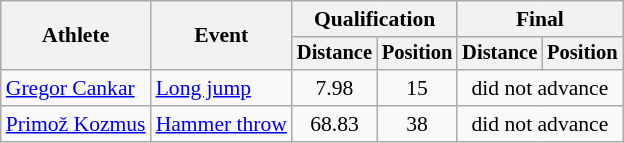<table class=wikitable style="font-size:90%">
<tr>
<th rowspan="2">Athlete</th>
<th rowspan="2">Event</th>
<th colspan="2">Qualification</th>
<th colspan="2">Final</th>
</tr>
<tr style="font-size:95%">
<th>Distance</th>
<th>Position</th>
<th>Distance</th>
<th>Position</th>
</tr>
<tr align=center>
<td align=left><a href='#'>Gregor Cankar</a></td>
<td align=left><a href='#'>Long jump</a></td>
<td>7.98</td>
<td>15</td>
<td colspan=2>did not advance</td>
</tr>
<tr align=center>
<td align=left><a href='#'>Primož Kozmus</a></td>
<td align=left><a href='#'>Hammer throw</a></td>
<td>68.83</td>
<td>38</td>
<td colspan=2>did not advance</td>
</tr>
</table>
